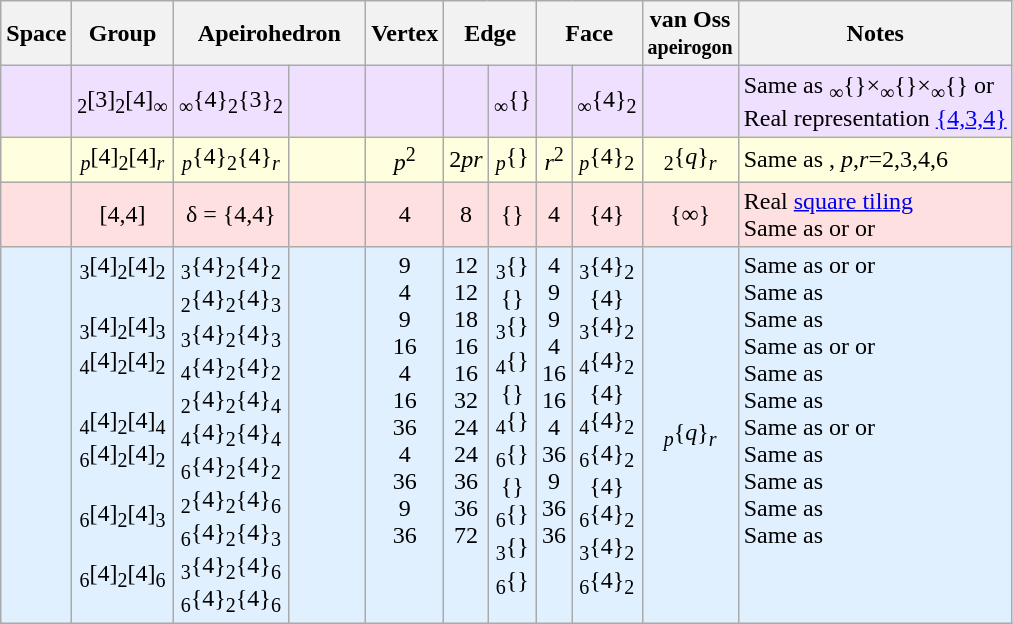<table class=wikitable>
<tr>
<th>Space</th>
<th>Group</th>
<th colspan=2>Apeirohedron</th>
<th>Vertex</th>
<th colspan=2>Edge</th>
<th colspan=2>Face</th>
<th>van Oss<br><small>apeirogon</small></th>
<th>Notes</th>
</tr>
<tr align=center BGCOLOR="#f0e0ff">
<td></td>
<td><sub>2</sub>[3]<sub>2</sub>[4]<sub>∞</sub></td>
<td><sub>∞</sub>{4}<sub>2</sub>{3}<sub>2</sub></td>
<td></td>
<td></td>
<td></td>
<td><sub>∞</sub>{}</td>
<td></td>
<td><sub>∞</sub>{4}<sub>2</sub></td>
<td></td>
<td align=left>Same as <sub>∞</sub>{}×<sub>∞</sub>{}×<sub>∞</sub>{} or <br>Real representation <a href='#'>{4,3,4}</a></td>
</tr>
<tr align=center BGCOLOR="#ffffe0">
<td></td>
<td><sub><em>p</em></sub>[4]<sub>2</sub>[4]<sub><em>r</em></sub></td>
<td><sub><em>p</em></sub>{4}<sub>2</sub>{4}<sub><em>r</em></sub></td>
<td><span>           </span><br></td>
<td><em>p</em><sup>2</sup></td>
<td>2<em>pr</em></td>
<td><sub><em>p</em></sub>{}</td>
<td><em>r</em><sup>2</sup></td>
<td><sub><em>p</em></sub>{4}<sub>2</sub></td>
<td><sub>2</sub>{<em>q</em>}<sub><em>r</em></sub></td>
<td align=left>Same as , <em>p</em>,<em>r</em>=2,3,4,6</td>
</tr>
<tr align=center BGCOLOR="#ffe0e0">
<td></td>
<td>[4,4]</td>
<td>δ = {4,4}</td>
<td></td>
<td>4</td>
<td>8</td>
<td>{}</td>
<td>4</td>
<td>{4}</td>
<td>{∞}</td>
<td align=left>Real <a href='#'>square tiling</a><br>Same as  or  or </td>
</tr>
<tr align=center BGCOLOR="#e0f0ff">
<td></td>
<td valign=top><sub>3</sub>[4]<sub>2</sub>[4]<sub>2</sub><br> <br><sub>3</sub>[4]<sub>2</sub>[4]<sub>3</sub><br><sub>4</sub>[4]<sub>2</sub>[4]<sub>2</sub><br> <br><sub>4</sub>[4]<sub>2</sub>[4]<sub>4</sub><br><sub>6</sub>[4]<sub>2</sub>[4]<sub>2</sub><br> <br><sub>6</sub>[4]<sub>2</sub>[4]<sub>3</sub><br> <br><sub>6</sub>[4]<sub>2</sub>[4]<sub>6</sub></td>
<td valign=top><sub>3</sub>{4}<sub>2</sub>{4}<sub>2</sub><br><sub>2</sub>{4}<sub>2</sub>{4}<sub>3</sub><br><sub>3</sub>{4}<sub>2</sub>{4}<sub>3</sub><br><sub>4</sub>{4}<sub>2</sub>{4}<sub>2</sub><br><sub>2</sub>{4}<sub>2</sub>{4}<sub>4</sub><br><sub>4</sub>{4}<sub>2</sub>{4}<sub>4</sub><br><sub>6</sub>{4}<sub>2</sub>{4}<sub>2</sub><br><sub>2</sub>{4}<sub>2</sub>{4}<sub>6</sub><br><sub>6</sub>{4}<sub>2</sub>{4}<sub>3</sub><br><sub>3</sub>{4}<sub>2</sub>{4}<sub>6</sub><br><sub>6</sub>{4}<sub>2</sub>{4}<sub>6</sub></td>
<td valign=top><br><br><br><br><br><br><br><br><br><br></td>
<td valign=top>9<br>4<br>9<br>16<br>4<br>16<br>36<br>4<br>36<br>9<br>36</td>
<td valign=top>12<br>12<br>18<br>16<br>16<br>32<br>24<br>24<br>36<br>36<br>72</td>
<td valign=top><sub>3</sub>{}<br>{}<br><sub>3</sub>{}<br><sub>4</sub>{}<br>{}<br><sub>4</sub>{}<br><sub>6</sub>{}<br>{}<br><sub>6</sub>{}<br><sub>3</sub>{}<br><sub>6</sub>{}</td>
<td valign=top>4<br>9<br>9<br>4<br>16<br>16<br>4<br>36<br>9<br>36<br>36</td>
<td valign=top><sub>3</sub>{4}<sub>2</sub><br>{4}<br><sub>3</sub>{4}<sub>2</sub><br><sub>4</sub>{4}<sub>2</sub><br>{4}<br><sub>4</sub>{4}<sub>2</sub><br><sub>6</sub>{4}<sub>2</sub><br>{4}<br><sub>6</sub>{4}<sub>2</sub><br><sub>3</sub>{4}<sub>2</sub><br><sub>6</sub>{4}<sub>2</sub></td>
<td><sub><em>p</em></sub>{<em>q</em>}<sub><em>r</em></sub></td>
<td valign=top align=left>Same as  or  or <br>Same as <br>Same as <br>Same as  or  or <br>Same as <br>Same as <br>Same as  or  or <br>Same as <br>Same as <br>Same as <br>Same as </td>
</tr>
</table>
